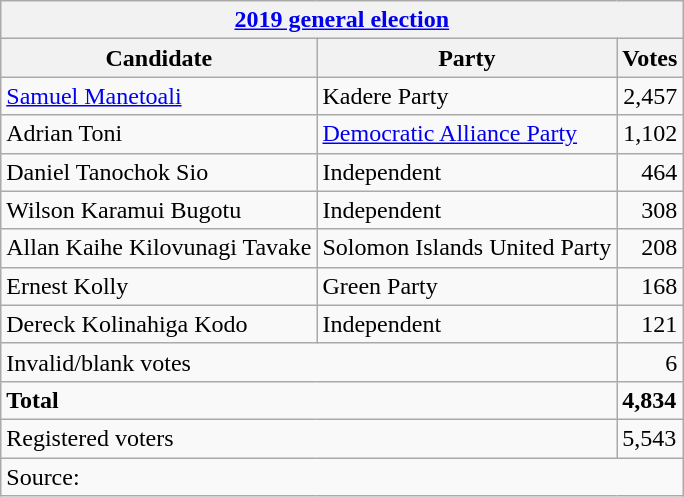<table class=wikitable style=text-align:left>
<tr>
<th colspan=3><a href='#'>2019 general election</a></th>
</tr>
<tr>
<th>Candidate</th>
<th>Party</th>
<th>Votes</th>
</tr>
<tr>
<td><a href='#'>Samuel Manetoali</a></td>
<td>Kadere Party</td>
<td align=right>2,457</td>
</tr>
<tr>
<td>Adrian Toni</td>
<td><a href='#'>Democratic Alliance Party</a></td>
<td align=right>1,102</td>
</tr>
<tr>
<td>Daniel Tanochok Sio</td>
<td>Independent</td>
<td align=right>464</td>
</tr>
<tr>
<td>Wilson Karamui Bugotu</td>
<td>Independent</td>
<td align=right>308</td>
</tr>
<tr>
<td>Allan Kaihe Kilovunagi Tavake</td>
<td>Solomon Islands United Party</td>
<td align=right>208</td>
</tr>
<tr>
<td>Ernest Kolly</td>
<td>Green Party</td>
<td align=right>168</td>
</tr>
<tr>
<td>Dereck Kolinahiga Kodo</td>
<td>Independent</td>
<td align=right>121</td>
</tr>
<tr>
<td colspan=2>Invalid/blank votes</td>
<td align=right>6</td>
</tr>
<tr>
<td colspan=2><strong>Total</strong></td>
<td><strong>4,834</strong></td>
</tr>
<tr>
<td colspan=2>Registered voters</td>
<td>5,543</td>
</tr>
<tr>
<td colspan=3>Source: </td>
</tr>
</table>
